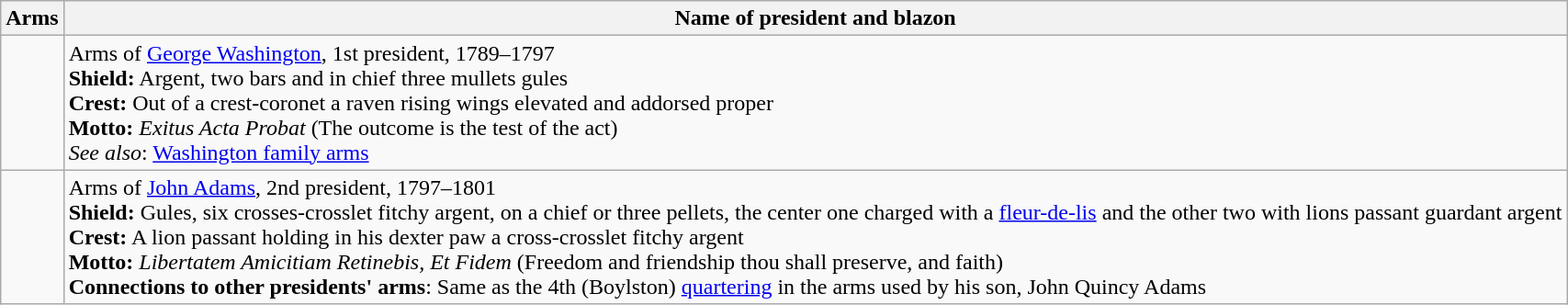<table class=wikitable>
<tr style="vertical-align:top; text-align:center;">
<th>Arms</th>
<th>Name of president and blazon</th>
</tr>
<tr valign=top>
<td align=center></td>
<td>Arms of <a href='#'>George Washington</a>, 1st president, 1789–1797<br><strong>Shield:</strong> Argent, two bars and in chief three mullets gules<br><strong>Crest:</strong> Out of a crest-coronet a raven rising wings elevated and addorsed proper<br><strong>Motto:</strong> <em>Exitus Acta Probat</em> (The outcome is the test of the act)<br><em>See also</em>: <a href='#'>Washington family arms</a></td>
</tr>
<tr valign=top>
<td align=center></td>
<td>Arms of <a href='#'>John Adams</a>, 2nd president, 1797–1801<br><strong>Shield:</strong> Gules, six crosses-crosslet fitchy argent, on a chief or three pellets, the center one charged with a <a href='#'>fleur-de-lis</a> and the other two with lions passant guardant argent<br><strong>Crest:</strong> A lion passant holding in his dexter paw a cross-crosslet fitchy argent<br><strong>Motto:</strong> <em>Libertatem Amicitiam Retinebis, Et Fidem</em> (Freedom and friendship thou shall preserve, and faith)<br><strong>Connections to other presidents' arms</strong>: Same as the 4th (Boylston) <a href='#'>quartering</a> in the arms used by his son, John Quincy Adams</td>
</tr>
</table>
